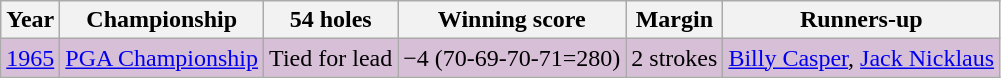<table class="wikitable">
<tr>
<th>Year</th>
<th>Championship</th>
<th>54 holes</th>
<th>Winning score</th>
<th>Margin</th>
<th>Runners-up</th>
</tr>
<tr style="background:#D8BFD8;">
<td><a href='#'>1965</a></td>
<td><a href='#'>PGA Championship</a></td>
<td>Tied for lead</td>
<td>−4 (70-69-70-71=280)</td>
<td>2 strokes</td>
<td> <a href='#'>Billy Casper</a>,  <a href='#'>Jack Nicklaus</a></td>
</tr>
</table>
